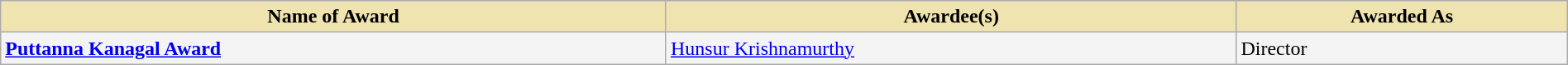<table class="wikitable" style="width:100%;">
<tr>
<th style="background-color:#EFE4B0;">Name of Award</th>
<th style="background-color:#EFE4B0;">Awardee(s)</th>
<th style="background-color:#EFE4B0;">Awarded As</th>
</tr>
<tr style="background-color:#F4F4F4">
<td><strong><a href='#'>Puttanna Kanagal Award</a></strong></td>
<td><a href='#'>Hunsur Krishnamurthy</a></td>
<td>Director</td>
</tr>
</table>
